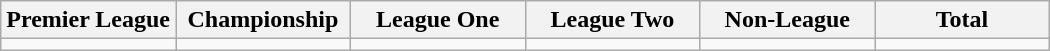<table class="wikitable">
<tr>
<th width="16.67%">Premier League</th>
<th width="16.67%">Championship</th>
<th width="16.67%">League One</th>
<th width="16.67%">League Two</th>
<th width="16.67%">Non-League</th>
<th width="16.67%">Total</th>
</tr>
<tr>
<td></td>
<td></td>
<td></td>
<td></td>
<td></td>
<td></td>
</tr>
</table>
